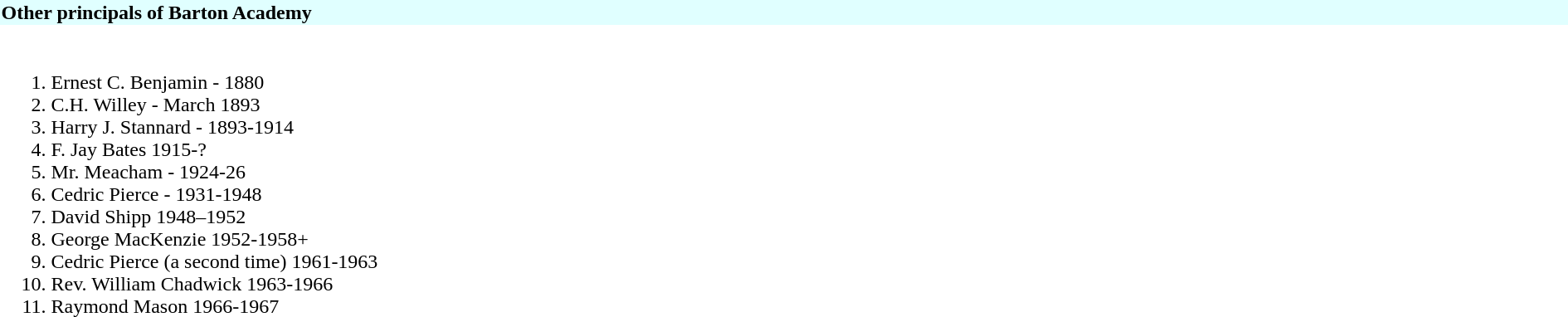<table class="Wikitable collapsible collapsed" width="100%" height="70px" style="text-align: left; border: 0px; margin-top: 0.2em;">
<tr>
<th style="background-color: #E0FFFF;">Other principals of Barton Academy</th>
</tr>
<tr>
<td><br><ol><li>Ernest C. Benjamin - 1880</li><li>C.H. Willey - March 1893</li><li>Harry J. Stannard - 1893-1914</li><li>F. Jay Bates 1915-?</li><li>Mr. Meacham - 1924-26</li><li>Cedric Pierce - 1931-1948</li><li>David Shipp 1948–1952</li><li>George MacKenzie 1952-1958+</li><li>Cedric Pierce (a second time) 1961-1963</li><li>Rev. William Chadwick 1963-1966</li><li>Raymond Mason 1966-1967</li></ol></td>
</tr>
</table>
